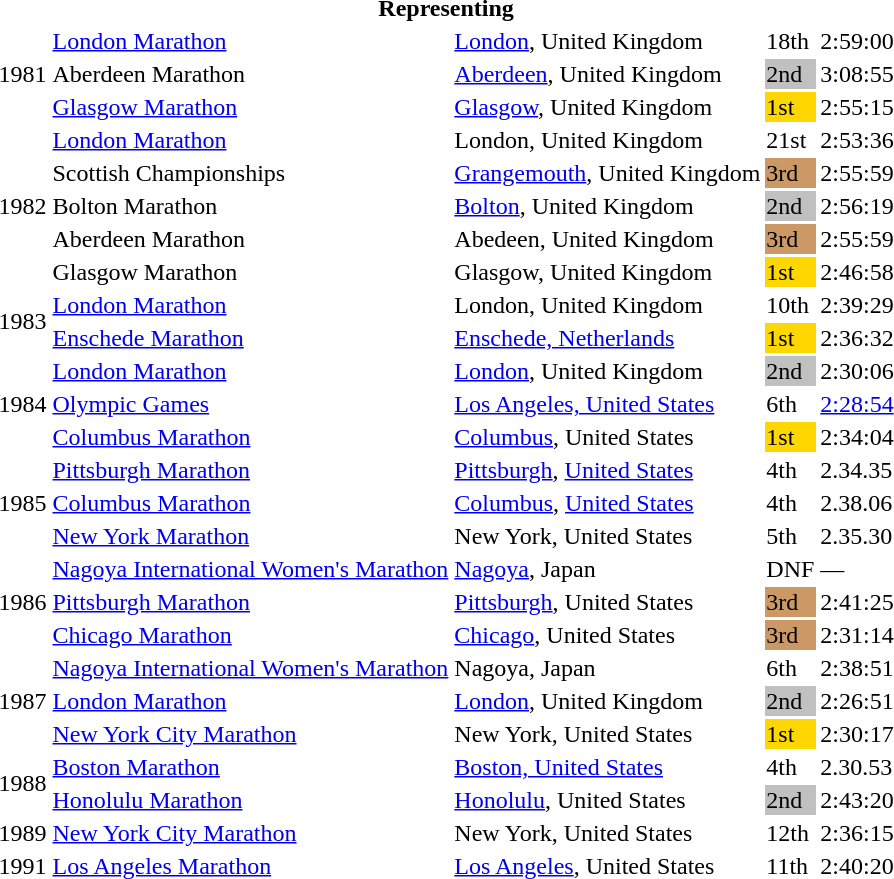<table>
<tr>
<th colspan="5">Representing </th>
</tr>
<tr>
<td rowspan=3>1981</td>
<td><a href='#'>London Marathon</a></td>
<td><a href='#'>London</a>, United Kingdom</td>
<td>18th</td>
<td>2:59:00</td>
</tr>
<tr>
<td>Aberdeen Marathon</td>
<td><a href='#'>Aberdeen</a>, United Kingdom</td>
<td bgcolor=silver>2nd</td>
<td>3:08:55</td>
</tr>
<tr>
<td><a href='#'>Glasgow Marathon</a></td>
<td><a href='#'>Glasgow</a>, United Kingdom</td>
<td bgcolor=gold>1st</td>
<td>2:55:15</td>
</tr>
<tr>
<td rowspan=5>1982</td>
<td><a href='#'>London Marathon</a></td>
<td>London, United Kingdom</td>
<td>21st</td>
<td>2:53:36</td>
</tr>
<tr>
<td>Scottish Championships</td>
<td><a href='#'>Grangemouth</a>, United Kingdom</td>
<td bgcolor=cc9966>3rd</td>
<td>2:55:59</td>
</tr>
<tr>
<td>Bolton Marathon</td>
<td><a href='#'>Bolton</a>, United Kingdom</td>
<td bgcolor=silver>2nd</td>
<td>2:56:19</td>
</tr>
<tr>
<td>Aberdeen Marathon</td>
<td>Abedeen, United Kingdom</td>
<td bgcolor=cc9966>3rd</td>
<td>2:55:59</td>
</tr>
<tr>
<td>Glasgow Marathon</td>
<td>Glasgow, United Kingdom</td>
<td bgcolor=gold>1st</td>
<td>2:46:58</td>
</tr>
<tr>
<td rowspan=2>1983</td>
<td><a href='#'>London Marathon</a></td>
<td>London, United Kingdom</td>
<td>10th</td>
<td>2:39:29</td>
</tr>
<tr>
<td><a href='#'>Enschede Marathon</a></td>
<td><a href='#'>Enschede, Netherlands</a></td>
<td bgcolor="gold">1st</td>
<td>2:36:32</td>
</tr>
<tr>
<td rowspan=3>1984</td>
<td><a href='#'>London Marathon</a></td>
<td><a href='#'>London</a>, United Kingdom</td>
<td bgcolor="silver">2nd</td>
<td>2:30:06</td>
</tr>
<tr>
<td><a href='#'>Olympic Games</a></td>
<td><a href='#'>Los Angeles, United States</a></td>
<td>6th</td>
<td><a href='#'>2:28:54</a></td>
</tr>
<tr>
<td><a href='#'>Columbus Marathon</a></td>
<td><a href='#'>Columbus</a>, United States</td>
<td bgcolor=gold>1st</td>
<td>2:34:04</td>
</tr>
<tr>
<td rowspan=3>1985</td>
<td><a href='#'>Pittsburgh Marathon</a></td>
<td><a href='#'>Pittsburgh</a>, <a href='#'>United States</a></td>
<td>4th</td>
<td>2.34.35</td>
</tr>
<tr>
<td><a href='#'>Columbus Marathon</a></td>
<td><a href='#'>Columbus</a>, <a href='#'>United States</a></td>
<td>4th</td>
<td>2.38.06</td>
</tr>
<tr>
<td><a href='#'>New York Marathon</a></td>
<td>New York, United States</td>
<td>5th</td>
<td>2.35.30</td>
</tr>
<tr>
<td rowspan=3>1986</td>
<td><a href='#'>Nagoya International Women's Marathon</a></td>
<td><a href='#'>Nagoya</a>, Japan</td>
<td>DNF</td>
<td>—</td>
</tr>
<tr>
<td><a href='#'>Pittsburgh Marathon</a></td>
<td><a href='#'>Pittsburgh</a>, United States</td>
<td bgcolor=cc9966>3rd</td>
<td>2:41:25</td>
</tr>
<tr>
<td><a href='#'>Chicago Marathon</a></td>
<td><a href='#'>Chicago</a>, United States</td>
<td bgcolor=cc9966>3rd</td>
<td>2:31:14</td>
</tr>
<tr>
<td rowspan=3>1987</td>
<td><a href='#'>Nagoya International Women's Marathon</a></td>
<td>Nagoya, Japan</td>
<td>6th</td>
<td>2:38:51</td>
</tr>
<tr>
<td><a href='#'>London Marathon</a></td>
<td><a href='#'>London</a>, United Kingdom</td>
<td bgcolor="silver">2nd</td>
<td>2:26:51</td>
</tr>
<tr>
<td><a href='#'>New York City Marathon</a></td>
<td>New York, United States</td>
<td bgcolor="gold">1st</td>
<td>2:30:17</td>
</tr>
<tr>
<td rowspan=2>1988</td>
<td><a href='#'>Boston Marathon</a></td>
<td><a href='#'>Boston, United States</a></td>
<td>4th</td>
<td>2.30.53</td>
</tr>
<tr>
<td><a href='#'>Honolulu Marathon</a></td>
<td><a href='#'>Honolulu</a>, United States</td>
<td bgcolor=silver>2nd</td>
<td>2:43:20</td>
</tr>
<tr>
<td>1989</td>
<td><a href='#'>New York City Marathon</a></td>
<td>New York, United States</td>
<td>12th</td>
<td>2:36:15</td>
</tr>
<tr>
<td>1991</td>
<td><a href='#'>Los Angeles Marathon</a></td>
<td><a href='#'>Los Angeles</a>, United States</td>
<td>11th</td>
<td>2:40:20</td>
</tr>
</table>
